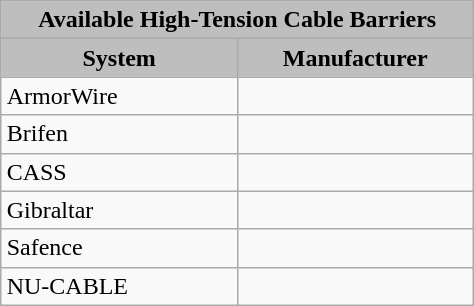<table border="1" class="wikitable" style="margin: 1em auto 1em auto" align="right">
<tr>
<th colspan="2" style="background:#BEBEBE">Available High-Tension Cable Barriers</th>
</tr>
<tr>
<th width="150" style="background:#BEBEBE">System</th>
<th width="150" style="background:#BEBEBE">Manufacturer</th>
</tr>
<tr>
<td>ArmorWire</td>
<td></td>
</tr>
<tr>
<td>Brifen</td>
<td></td>
</tr>
<tr>
<td>CASS</td>
<td></td>
</tr>
<tr>
<td>Gibraltar</td>
<td></td>
</tr>
<tr>
<td>Safence</td>
<td></td>
</tr>
<tr>
<td>NU-CABLE</td>
<td></td>
</tr>
</table>
